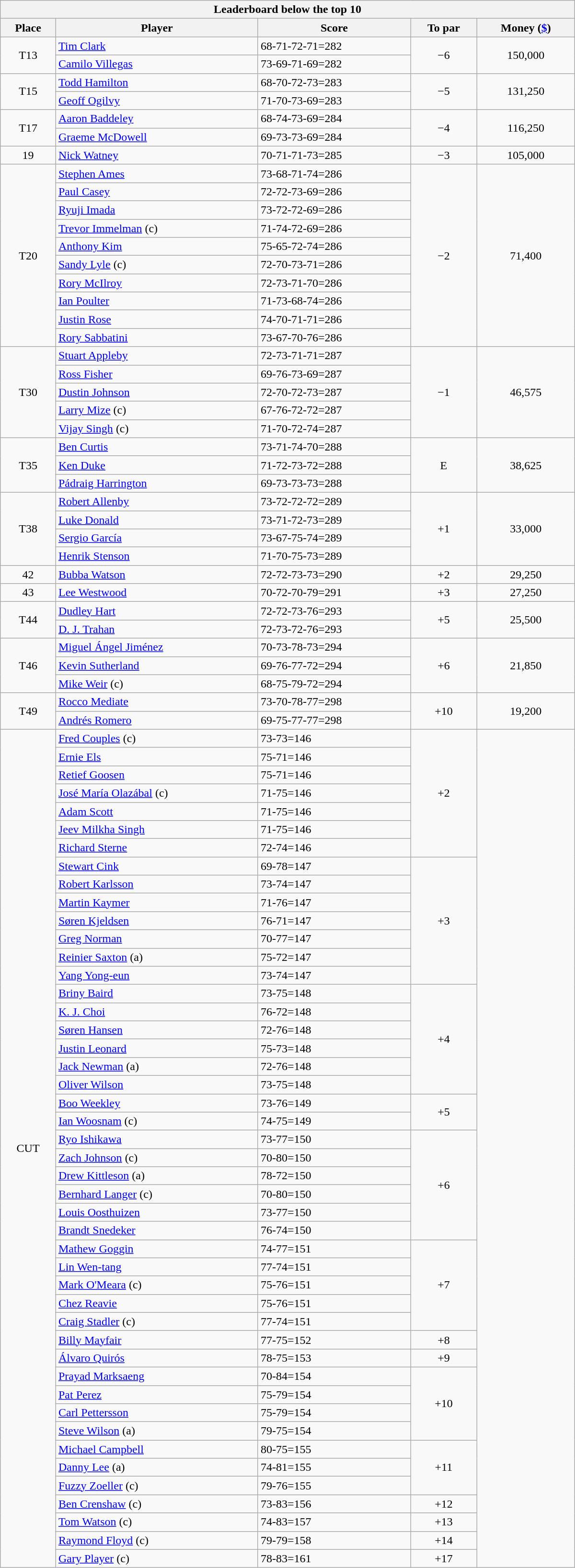<table class="collapsible collapsed wikitable" style="width:50em;margin-top:-1px;">
<tr>
<th scope="col" colspan="6">Leaderboard below the top 10</th>
</tr>
<tr>
<th>Place</th>
<th>Player</th>
<th>Score</th>
<th>To par</th>
<th>Money (<a href='#'>$</a>)</th>
</tr>
<tr>
<td rowspan=2 align=center>T13</td>
<td> <a href='#'>Tim Clark</a></td>
<td>68-71-72-71=282</td>
<td rowspan=2 align=center>−6</td>
<td rowspan=2 align=center>150,000</td>
</tr>
<tr>
<td> <a href='#'>Camilo Villegas</a></td>
<td>73-69-71-69=282</td>
</tr>
<tr>
<td rowspan=2 align=center>T15</td>
<td> <a href='#'>Todd Hamilton</a></td>
<td>68-70-72-73=283</td>
<td rowspan=2 align=center>−5</td>
<td rowspan=2 align=center>131,250</td>
</tr>
<tr>
<td> <a href='#'>Geoff Ogilvy</a></td>
<td>71-70-73-69=283</td>
</tr>
<tr>
<td rowspan=2 align=center>T17</td>
<td> <a href='#'>Aaron Baddeley</a></td>
<td>68-74-73-69=284</td>
<td rowspan=2 align=center>−4</td>
<td rowspan=2 align=center>116,250</td>
</tr>
<tr>
<td> <a href='#'>Graeme McDowell</a></td>
<td>69-73-73-69=284</td>
</tr>
<tr>
<td align=center>19</td>
<td> <a href='#'>Nick Watney</a></td>
<td>70-71-71-73=285</td>
<td align=center>−3</td>
<td align=center>105,000</td>
</tr>
<tr>
<td rowspan=10 align=center>T20</td>
<td> <a href='#'>Stephen Ames</a></td>
<td>73-68-71-74=286</td>
<td rowspan=10 align=center>−2</td>
<td rowspan=10 align=center>71,400</td>
</tr>
<tr>
<td> <a href='#'>Paul Casey</a></td>
<td>72-72-73-69=286</td>
</tr>
<tr>
<td> <a href='#'>Ryuji Imada</a></td>
<td>73-72-72-69=286</td>
</tr>
<tr>
<td> <a href='#'>Trevor Immelman</a> (c)</td>
<td>71-74-72-69=286</td>
</tr>
<tr>
<td> <a href='#'>Anthony Kim</a></td>
<td>75-65-72-74=286</td>
</tr>
<tr>
<td> <a href='#'>Sandy Lyle</a> (c)</td>
<td>72-70-73-71=286</td>
</tr>
<tr>
<td> <a href='#'>Rory McIlroy</a></td>
<td>72-73-71-70=286</td>
</tr>
<tr>
<td> <a href='#'>Ian Poulter</a></td>
<td>71-73-68-74=286</td>
</tr>
<tr>
<td> <a href='#'>Justin Rose</a></td>
<td>74-70-71-71=286</td>
</tr>
<tr>
<td> <a href='#'>Rory Sabbatini</a></td>
<td>73-67-70-76=286</td>
</tr>
<tr>
<td rowspan=5 align=center>T30</td>
<td> <a href='#'>Stuart Appleby</a></td>
<td>72-73-71-71=287</td>
<td rowspan=5 align=center>−1</td>
<td rowspan=5 align=center>46,575</td>
</tr>
<tr>
<td> <a href='#'>Ross Fisher</a></td>
<td>69-76-73-69=287</td>
</tr>
<tr>
<td> <a href='#'>Dustin Johnson</a></td>
<td>72-70-72-73=287</td>
</tr>
<tr>
<td> <a href='#'>Larry Mize</a> (c)</td>
<td>67-76-72-72=287</td>
</tr>
<tr>
<td> <a href='#'>Vijay Singh</a> (c)</td>
<td>71-70-72-74=287</td>
</tr>
<tr>
<td rowspan=3 align=center>T35</td>
<td> <a href='#'>Ben Curtis</a></td>
<td>73-71-74-70=288</td>
<td rowspan=3 align=center>E</td>
<td rowspan=3 align=center>38,625</td>
</tr>
<tr>
<td> <a href='#'>Ken Duke</a></td>
<td>71-72-73-72=288</td>
</tr>
<tr>
<td> <a href='#'>Pádraig Harrington</a></td>
<td>69-73-73-73=288</td>
</tr>
<tr>
<td rowspan=4 align=center>T38</td>
<td> <a href='#'>Robert Allenby</a></td>
<td>73-72-72-72=289</td>
<td rowspan=4 align=center>+1</td>
<td rowspan=4 align=center>33,000</td>
</tr>
<tr>
<td> <a href='#'>Luke Donald</a></td>
<td>73-71-72-73=289</td>
</tr>
<tr>
<td> <a href='#'>Sergio García</a></td>
<td>73-67-75-74=289</td>
</tr>
<tr>
<td> <a href='#'>Henrik Stenson</a></td>
<td>71-70-75-73=289</td>
</tr>
<tr>
<td align=center>42</td>
<td> <a href='#'>Bubba Watson</a></td>
<td>72-72-73-73=290</td>
<td align=center>+2</td>
<td align=center>29,250</td>
</tr>
<tr>
<td align=center>43</td>
<td> <a href='#'>Lee Westwood</a></td>
<td>70-72-70-79=291</td>
<td align=center>+3</td>
<td align=center>27,250</td>
</tr>
<tr>
<td rowspan=2 align=center>T44</td>
<td> <a href='#'>Dudley Hart</a></td>
<td>72-72-73-76=293</td>
<td rowspan=2 align=center>+5</td>
<td rowspan=2 align=center>25,500</td>
</tr>
<tr>
<td> <a href='#'>D. J. Trahan</a></td>
<td>72-73-72-76=293</td>
</tr>
<tr>
<td rowspan=3 align=center>T46</td>
<td> <a href='#'>Miguel Ángel Jiménez</a></td>
<td>70-73-78-73=294</td>
<td rowspan=3 align=center>+6</td>
<td rowspan=3 align=center>21,850</td>
</tr>
<tr>
<td> <a href='#'>Kevin Sutherland</a></td>
<td>69-76-77-72=294</td>
</tr>
<tr>
<td> <a href='#'>Mike Weir</a> (c)</td>
<td>68-75-79-72=294</td>
</tr>
<tr>
<td rowspan=2 align=center>T49</td>
<td> <a href='#'>Rocco Mediate</a></td>
<td>73-70-78-77=298</td>
<td rowspan=2 align=center>+10</td>
<td rowspan=2 align=center>19,200</td>
</tr>
<tr>
<td> <a href='#'>Andrés Romero</a></td>
<td>69-75-77-77=298</td>
</tr>
<tr>
<td rowspan=46 align=center>CUT</td>
<td> <a href='#'>Fred Couples</a> (c)</td>
<td>73-73=146</td>
<td rowspan=7 align=center>+2</td>
<td rowspan=46 align=center></td>
</tr>
<tr>
<td> <a href='#'>Ernie Els</a></td>
<td>75-71=146</td>
</tr>
<tr>
<td> <a href='#'>Retief Goosen</a></td>
<td>75-71=146</td>
</tr>
<tr>
<td> <a href='#'>José María Olazábal</a> (c)</td>
<td>71-75=146</td>
</tr>
<tr>
<td> <a href='#'>Adam Scott</a></td>
<td>71-75=146</td>
</tr>
<tr>
<td> <a href='#'>Jeev Milkha Singh</a></td>
<td>71-75=146</td>
</tr>
<tr>
<td> <a href='#'>Richard Sterne</a></td>
<td>72-74=146</td>
</tr>
<tr>
<td> <a href='#'>Stewart Cink</a></td>
<td>69-78=147</td>
<td rowspan=7 align=center>+3</td>
</tr>
<tr>
<td> <a href='#'>Robert Karlsson</a></td>
<td>73-74=147</td>
</tr>
<tr>
<td> <a href='#'>Martin Kaymer</a></td>
<td>71-76=147</td>
</tr>
<tr>
<td> <a href='#'>Søren Kjeldsen</a></td>
<td>76-71=147</td>
</tr>
<tr>
<td> <a href='#'>Greg Norman</a></td>
<td>70-77=147</td>
</tr>
<tr>
<td> <a href='#'>Reinier Saxton</a> (a)</td>
<td>75-72=147</td>
</tr>
<tr>
<td> <a href='#'>Yang Yong-eun</a></td>
<td>73-74=147</td>
</tr>
<tr>
<td> <a href='#'>Briny Baird</a></td>
<td>73-75=148</td>
<td rowspan=6 align=center>+4</td>
</tr>
<tr>
<td> <a href='#'>K. J. Choi</a></td>
<td>76-72=148</td>
</tr>
<tr>
<td> <a href='#'>Søren Hansen</a></td>
<td>72-76=148</td>
</tr>
<tr>
<td> <a href='#'>Justin Leonard</a></td>
<td>75-73=148</td>
</tr>
<tr>
<td> <a href='#'>Jack Newman</a> (a)</td>
<td>72-76=148</td>
</tr>
<tr>
<td> <a href='#'>Oliver Wilson</a></td>
<td>73-75=148</td>
</tr>
<tr>
<td> <a href='#'>Boo Weekley</a></td>
<td>73-76=149</td>
<td rowspan=2 align=center>+5</td>
</tr>
<tr>
<td> <a href='#'>Ian Woosnam</a> (c)</td>
<td>74-75=149</td>
</tr>
<tr>
<td> <a href='#'>Ryo Ishikawa</a></td>
<td>73-77=150</td>
<td rowspan=6 align=center>+6</td>
</tr>
<tr>
<td> <a href='#'>Zach Johnson</a> (c)</td>
<td>70-80=150</td>
</tr>
<tr>
<td> <a href='#'>Drew Kittleson</a> (a)</td>
<td>78-72=150</td>
</tr>
<tr>
<td> <a href='#'>Bernhard Langer</a> (c)</td>
<td>70-80=150</td>
</tr>
<tr>
<td> <a href='#'>Louis Oosthuizen</a></td>
<td>73-77=150</td>
</tr>
<tr>
<td> <a href='#'>Brandt Snedeker</a></td>
<td>76-74=150</td>
</tr>
<tr>
<td> <a href='#'>Mathew Goggin</a></td>
<td>74-77=151</td>
<td rowspan=5 align=center>+7</td>
</tr>
<tr>
<td> <a href='#'>Lin Wen-tang</a></td>
<td>77-74=151</td>
</tr>
<tr>
<td> <a href='#'>Mark O'Meara</a> (c)</td>
<td>75-76=151</td>
</tr>
<tr>
<td> <a href='#'>Chez Reavie</a></td>
<td>75-76=151</td>
</tr>
<tr>
<td> <a href='#'>Craig Stadler</a> (c)</td>
<td>77-74=151</td>
</tr>
<tr>
<td> <a href='#'>Billy Mayfair</a></td>
<td>77-75=152</td>
<td align=center>+8</td>
</tr>
<tr>
<td> <a href='#'>Álvaro Quirós</a></td>
<td>78-75=153</td>
<td align=center>+9</td>
</tr>
<tr>
<td> <a href='#'>Prayad Marksaeng</a></td>
<td>70-84=154</td>
<td rowspan=4 align=center>+10</td>
</tr>
<tr>
<td> <a href='#'>Pat Perez</a></td>
<td>75-79=154</td>
</tr>
<tr>
<td> <a href='#'>Carl Pettersson</a></td>
<td>75-79=154</td>
</tr>
<tr>
<td> <a href='#'>Steve Wilson</a> (a)</td>
<td>79-75=154</td>
</tr>
<tr>
<td> <a href='#'>Michael Campbell</a></td>
<td>80-75=155</td>
<td rowspan=3 align=center>+11</td>
</tr>
<tr>
<td> <a href='#'>Danny Lee</a> (a)</td>
<td>74-81=155</td>
</tr>
<tr>
<td> <a href='#'>Fuzzy Zoeller</a> (c)</td>
<td>79-76=155</td>
</tr>
<tr>
<td> <a href='#'>Ben Crenshaw</a> (c)</td>
<td>73-83=156</td>
<td align=center>+12</td>
</tr>
<tr>
<td> <a href='#'>Tom Watson</a> (c)</td>
<td>74-83=157</td>
<td align=center>+13</td>
</tr>
<tr>
<td> <a href='#'>Raymond Floyd</a> (c)</td>
<td>79-79=158</td>
<td align=center>+14</td>
</tr>
<tr>
<td> <a href='#'>Gary Player</a> (c)</td>
<td>78-83=161</td>
<td align=center>+17</td>
</tr>
</table>
